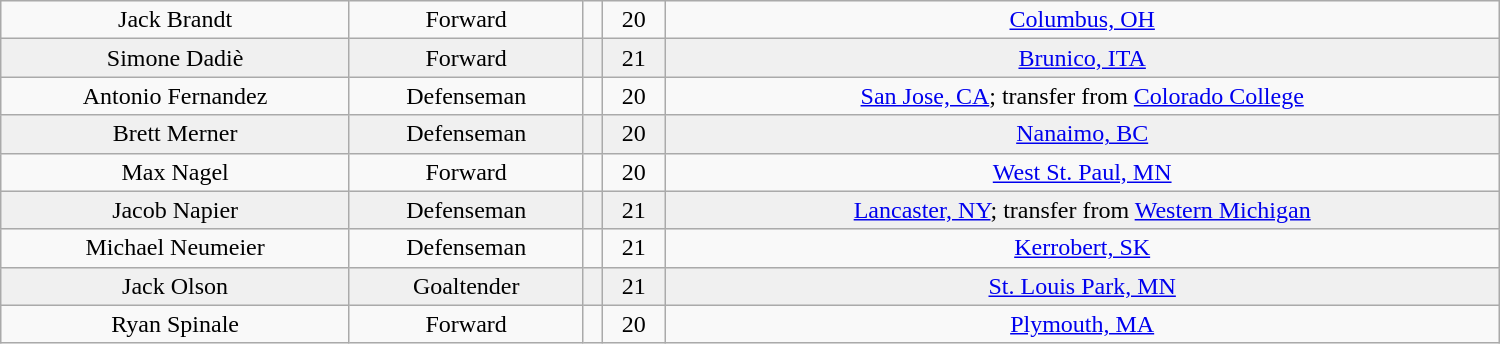<table class="wikitable" width=1000>
<tr align="center" bgcolor="">
<td>Jack Brandt</td>
<td>Forward</td>
<td></td>
<td>20</td>
<td><a href='#'>Columbus, OH</a></td>
</tr>
<tr align="center" bgcolor="f0f0f0">
<td>Simone Dadiè</td>
<td>Forward</td>
<td></td>
<td>21</td>
<td><a href='#'>Brunico, ITA</a></td>
</tr>
<tr align="center" bgcolor="">
<td>Antonio Fernandez</td>
<td>Defenseman</td>
<td></td>
<td>20</td>
<td><a href='#'>San Jose, CA</a>; transfer from <a href='#'>Colorado College</a></td>
</tr>
<tr align="center" bgcolor="f0f0f0">
<td>Brett Merner</td>
<td>Defenseman</td>
<td></td>
<td>20</td>
<td><a href='#'>Nanaimo, BC</a></td>
</tr>
<tr align="center" bgcolor="">
<td>Max Nagel</td>
<td>Forward</td>
<td></td>
<td>20</td>
<td><a href='#'>West St. Paul, MN</a></td>
</tr>
<tr align="center" bgcolor="f0f0f0">
<td>Jacob Napier</td>
<td>Defenseman</td>
<td></td>
<td>21</td>
<td><a href='#'>Lancaster, NY</a>; transfer from <a href='#'>Western Michigan</a></td>
</tr>
<tr align="center" bgcolor="">
<td>Michael Neumeier</td>
<td>Defenseman</td>
<td></td>
<td>21</td>
<td><a href='#'>Kerrobert, SK</a></td>
</tr>
<tr align="center" bgcolor="f0f0f0">
<td>Jack Olson</td>
<td>Goaltender</td>
<td></td>
<td>21</td>
<td><a href='#'>St. Louis Park, MN</a></td>
</tr>
<tr align="center" bgcolor="">
<td>Ryan Spinale</td>
<td>Forward</td>
<td></td>
<td>20</td>
<td><a href='#'>Plymouth, MA</a></td>
</tr>
</table>
